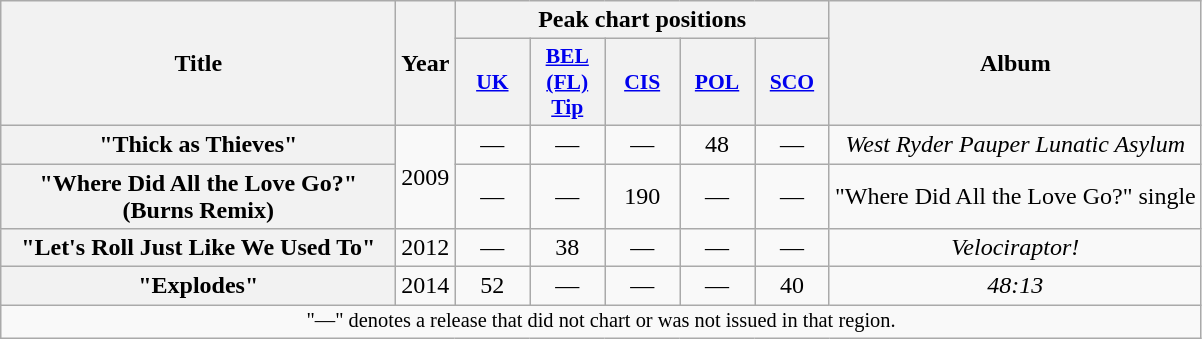<table class="wikitable plainrowheaders" style="text-align:center;">
<tr>
<th scope="col" rowspan="2" style="width:16em;">Title</th>
<th scope="col" rowspan="2">Year</th>
<th scope="col" colspan="5">Peak chart positions</th>
<th scope="col" rowspan="2">Album</th>
</tr>
<tr>
<th scope="col" style="width:3em;font-size:90%;"><a href='#'>UK</a><br></th>
<th scope="col" style="width:3em;font-size:90%;"><a href='#'>BEL<br>(FL)<br>Tip</a><br></th>
<th scope="col" style="width:3em;font-size:90%;"><a href='#'>CIS</a><br></th>
<th scope="col" style="width:3em;font-size:90%;"><a href='#'>POL</a><br></th>
<th scope="col" style="width:3em;font-size:90%;"><a href='#'>SCO</a><br></th>
</tr>
<tr>
<th scope="row">"Thick as Thieves"</th>
<td rowspan="2">2009</td>
<td>—</td>
<td>—</td>
<td>—</td>
<td>48</td>
<td>—</td>
<td><em>West Ryder Pauper Lunatic Asylum</em></td>
</tr>
<tr>
<th scope="row">"Where Did All the Love Go?" (Burns Remix)</th>
<td>—</td>
<td>—</td>
<td>190</td>
<td>—</td>
<td>—</td>
<td>"Where Did All the Love Go?" single</td>
</tr>
<tr>
<th scope="row">"Let's Roll Just Like We Used To"</th>
<td>2012</td>
<td>—</td>
<td>38</td>
<td>—</td>
<td>—</td>
<td>—</td>
<td><em>Velociraptor!</em></td>
</tr>
<tr>
<th scope="row">"Explodes"</th>
<td>2014</td>
<td>52</td>
<td>—</td>
<td>—</td>
<td>—</td>
<td>40</td>
<td><em>48:13</em></td>
</tr>
<tr>
<td colspan="10" style="font-size:85%">"—" denotes a release that did not chart or was not issued in that region.<br></td>
</tr>
</table>
